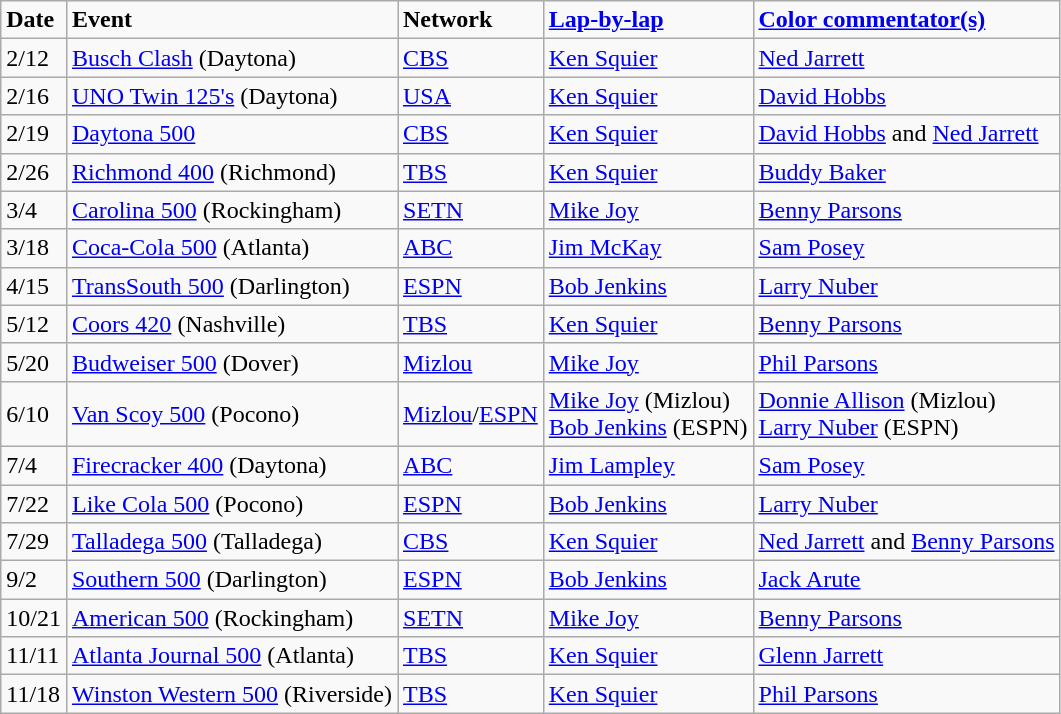<table class=wikitable>
<tr>
<td><strong>Date</strong></td>
<td><strong>Event</strong></td>
<td><strong>Network</strong></td>
<td><strong><a href='#'>Lap-by-lap</a></strong></td>
<td><strong><a href='#'>Color commentator(s)</a></strong></td>
</tr>
<tr>
<td>2/12</td>
<td><a href='#'>Busch Clash</a> (Daytona)</td>
<td><a href='#'>CBS</a></td>
<td><a href='#'>Ken Squier</a></td>
<td><a href='#'>Ned Jarrett</a></td>
</tr>
<tr>
<td>2/16</td>
<td><a href='#'>UNO Twin 125's</a> (Daytona)</td>
<td><a href='#'>USA</a></td>
<td><a href='#'>Ken Squier</a></td>
<td><a href='#'>David Hobbs</a></td>
</tr>
<tr>
<td>2/19</td>
<td><a href='#'>Daytona 500</a></td>
<td><a href='#'>CBS</a></td>
<td><a href='#'>Ken Squier</a></td>
<td><a href='#'>David Hobbs</a> and <a href='#'>Ned Jarrett</a></td>
</tr>
<tr>
<td>2/26</td>
<td><a href='#'>Richmond 400</a> (Richmond)</td>
<td><a href='#'>TBS</a></td>
<td><a href='#'>Ken Squier</a></td>
<td><a href='#'>Buddy Baker</a></td>
</tr>
<tr>
<td>3/4</td>
<td><a href='#'>Carolina 500</a> (Rockingham)</td>
<td><a href='#'>SETN</a></td>
<td><a href='#'>Mike Joy</a></td>
<td><a href='#'>Benny Parsons</a></td>
</tr>
<tr>
<td>3/18</td>
<td><a href='#'>Coca-Cola 500</a> (Atlanta)</td>
<td><a href='#'>ABC</a></td>
<td><a href='#'>Jim McKay</a></td>
<td><a href='#'>Sam Posey</a></td>
</tr>
<tr>
<td>4/15</td>
<td><a href='#'>TransSouth 500</a> (Darlington)</td>
<td><a href='#'>ESPN</a></td>
<td><a href='#'>Bob Jenkins</a></td>
<td><a href='#'>Larry Nuber</a></td>
</tr>
<tr>
<td>5/12</td>
<td><a href='#'>Coors 420</a> (Nashville)</td>
<td><a href='#'>TBS</a></td>
<td><a href='#'>Ken Squier</a></td>
<td><a href='#'>Benny Parsons</a></td>
</tr>
<tr>
<td>5/20</td>
<td><a href='#'>Budweiser 500</a> (Dover)</td>
<td><a href='#'>Mizlou</a></td>
<td><a href='#'>Mike Joy</a></td>
<td><a href='#'>Phil Parsons</a></td>
</tr>
<tr>
<td>6/10</td>
<td><a href='#'>Van Scoy 500</a> (Pocono)</td>
<td><a href='#'>Mizlou</a>/<a href='#'>ESPN</a></td>
<td><a href='#'>Mike Joy</a> (Mizlou)<br><a href='#'>Bob Jenkins</a> (ESPN)</td>
<td><a href='#'>Donnie Allison</a> (Mizlou)<br><a href='#'>Larry Nuber</a> (ESPN)</td>
</tr>
<tr>
<td>7/4</td>
<td><a href='#'>Firecracker 400</a> (Daytona)</td>
<td><a href='#'>ABC</a></td>
<td><a href='#'>Jim Lampley</a></td>
<td><a href='#'>Sam Posey</a></td>
</tr>
<tr>
<td>7/22</td>
<td><a href='#'>Like Cola 500</a> (Pocono)</td>
<td><a href='#'>ESPN</a></td>
<td><a href='#'>Bob Jenkins</a></td>
<td><a href='#'>Larry Nuber</a></td>
</tr>
<tr>
<td>7/29</td>
<td><a href='#'>Talladega 500</a>  (Talladega)</td>
<td><a href='#'>CBS</a></td>
<td><a href='#'>Ken Squier</a></td>
<td><a href='#'>Ned Jarrett</a> and <a href='#'>Benny Parsons</a></td>
</tr>
<tr>
<td>9/2</td>
<td><a href='#'>Southern 500</a> (Darlington)</td>
<td><a href='#'>ESPN</a></td>
<td><a href='#'>Bob Jenkins</a></td>
<td><a href='#'>Jack Arute</a></td>
</tr>
<tr>
<td>10/21</td>
<td><a href='#'>American 500</a> (Rockingham)</td>
<td><a href='#'>SETN</a></td>
<td><a href='#'>Mike Joy</a></td>
<td><a href='#'>Benny Parsons</a></td>
</tr>
<tr>
<td>11/11</td>
<td><a href='#'>Atlanta Journal 500</a> (Atlanta)</td>
<td><a href='#'>TBS</a></td>
<td><a href='#'>Ken Squier</a></td>
<td><a href='#'>Glenn Jarrett</a></td>
</tr>
<tr>
<td>11/18</td>
<td><a href='#'>Winston Western 500</a> (Riverside)</td>
<td><a href='#'>TBS</a></td>
<td><a href='#'>Ken Squier</a></td>
<td><a href='#'>Phil Parsons</a></td>
</tr>
</table>
